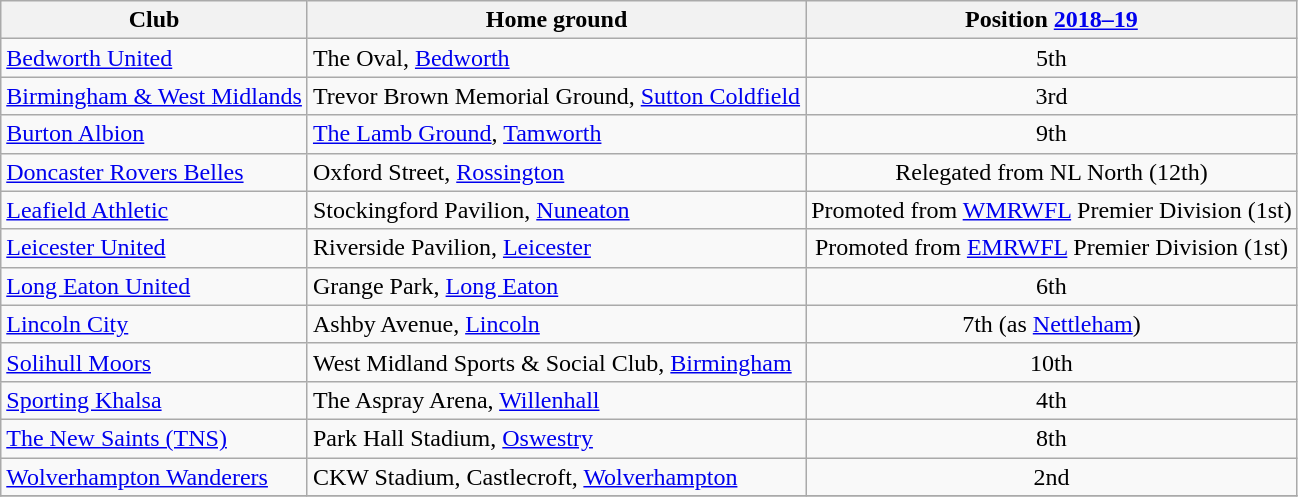<table class="wikitable" style="text-align:center;">
<tr>
<th>Club</th>
<th>Home ground</th>
<th>Position <a href='#'>2018–19</a></th>
</tr>
<tr>
<td style="text-align:left;"><a href='#'>Bedworth United</a></td>
<td style="text-align:left;">The Oval, <a href='#'>Bedworth</a></td>
<td>5th</td>
</tr>
<tr>
<td style="text-align:left;"><a href='#'>Birmingham & West Midlands</a></td>
<td style="text-align:left;">Trevor Brown Memorial Ground, <a href='#'>Sutton Coldfield</a></td>
<td>3rd</td>
</tr>
<tr>
<td style="text-align:left;"><a href='#'>Burton Albion</a></td>
<td style="text-align:left;"><a href='#'>The Lamb Ground</a>, <a href='#'>Tamworth</a></td>
<td>9th</td>
</tr>
<tr>
<td style="text-align:left;"><a href='#'>Doncaster Rovers Belles</a></td>
<td style="text-align:left;">Oxford Street, <a href='#'>Rossington</a></td>
<td>Relegated from NL North (12th)</td>
</tr>
<tr>
<td style="text-align:left;"><a href='#'>Leafield Athletic</a></td>
<td style="text-align:left;">Stockingford Pavilion, <a href='#'>Nuneaton</a></td>
<td>Promoted from <a href='#'>WMRWFL</a> Premier Division (1st)</td>
</tr>
<tr>
<td style="text-align:left;"><a href='#'>Leicester United</a></td>
<td style="text-align:left;">Riverside Pavilion, <a href='#'>Leicester</a></td>
<td>Promoted from <a href='#'>EMRWFL</a> Premier Division (1st)</td>
</tr>
<tr>
<td style="text-align:left;"><a href='#'>Long Eaton United</a></td>
<td style="text-align:left;">Grange Park, <a href='#'>Long Eaton</a></td>
<td>6th</td>
</tr>
<tr>
<td style="text-align:left;"><a href='#'>Lincoln City</a></td>
<td style="text-align:left;">Ashby Avenue, <a href='#'>Lincoln</a></td>
<td>7th (as <a href='#'>Nettleham</a>)</td>
</tr>
<tr>
<td style="text-align:left;"><a href='#'>Solihull Moors</a></td>
<td style="text-align:left;">West Midland Sports & Social Club, <a href='#'>Birmingham</a></td>
<td>10th</td>
</tr>
<tr>
<td style="text-align:left;"><a href='#'>Sporting Khalsa</a></td>
<td style="text-align:left;">The Aspray Arena, <a href='#'>Willenhall</a></td>
<td>4th</td>
</tr>
<tr>
<td style="text-align:left;"><a href='#'>The New Saints (TNS)</a></td>
<td style="text-align:left;">Park Hall Stadium, <a href='#'>Oswestry</a></td>
<td>8th</td>
</tr>
<tr>
<td style="text-align:left;"><a href='#'>Wolverhampton Wanderers</a></td>
<td style="text-align:left;">CKW Stadium, Castlecroft, <a href='#'>Wolverhampton</a></td>
<td>2nd</td>
</tr>
<tr>
</tr>
</table>
